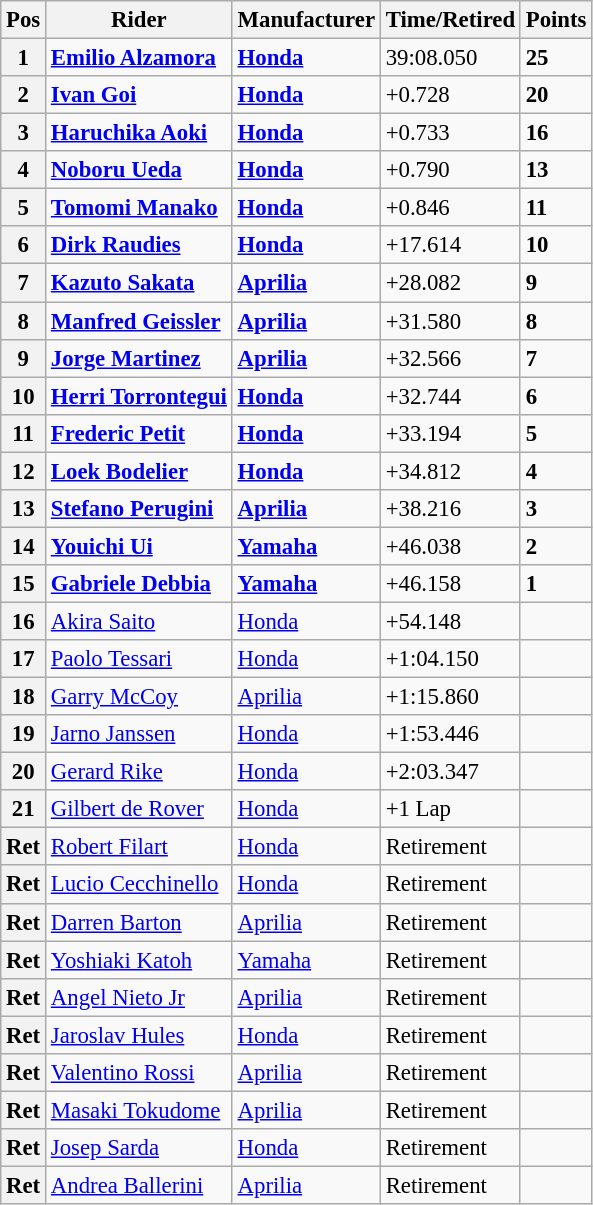<table class="wikitable" style="font-size: 95%;">
<tr>
<th>Pos</th>
<th>Rider</th>
<th>Manufacturer</th>
<th>Time/Retired</th>
<th>Points</th>
</tr>
<tr>
<th>1</th>
<td> <strong><a href='#'>Emilio Alzamora</a></strong></td>
<td><strong><a href='#'>Honda</a></strong></td>
<td>39:08.050</td>
<td><strong>25</strong></td>
</tr>
<tr>
<th>2</th>
<td> <strong><a href='#'>Ivan Goi</a></strong></td>
<td><strong><a href='#'>Honda</a></strong></td>
<td>+0.728</td>
<td><strong>20</strong></td>
</tr>
<tr>
<th>3</th>
<td> <strong><a href='#'>Haruchika Aoki</a></strong></td>
<td><strong><a href='#'>Honda</a></strong></td>
<td>+0.733</td>
<td><strong>16</strong></td>
</tr>
<tr>
<th>4</th>
<td> <strong><a href='#'>Noboru Ueda</a></strong></td>
<td><strong><a href='#'>Honda</a></strong></td>
<td>+0.790</td>
<td><strong>13</strong></td>
</tr>
<tr>
<th>5</th>
<td> <strong><a href='#'>Tomomi Manako</a></strong></td>
<td><strong><a href='#'>Honda</a></strong></td>
<td>+0.846</td>
<td><strong>11</strong></td>
</tr>
<tr>
<th>6</th>
<td> <strong><a href='#'>Dirk Raudies</a></strong></td>
<td><strong><a href='#'>Honda</a></strong></td>
<td>+17.614</td>
<td><strong>10</strong></td>
</tr>
<tr>
<th>7</th>
<td> <strong><a href='#'>Kazuto Sakata</a></strong></td>
<td><strong><a href='#'>Aprilia</a></strong></td>
<td>+28.082</td>
<td><strong>9</strong></td>
</tr>
<tr>
<th>8</th>
<td> <strong><a href='#'>Manfred Geissler</a></strong></td>
<td><strong><a href='#'>Aprilia</a></strong></td>
<td>+31.580</td>
<td><strong>8</strong></td>
</tr>
<tr>
<th>9</th>
<td> <strong><a href='#'>Jorge Martinez</a></strong></td>
<td><strong><a href='#'>Aprilia</a></strong></td>
<td>+32.566</td>
<td><strong>7</strong></td>
</tr>
<tr>
<th>10</th>
<td> <strong><a href='#'>Herri Torrontegui</a></strong></td>
<td><strong><a href='#'>Honda</a></strong></td>
<td>+32.744</td>
<td><strong>6</strong></td>
</tr>
<tr>
<th>11</th>
<td> <strong><a href='#'>Frederic Petit</a></strong></td>
<td><strong><a href='#'>Honda</a></strong></td>
<td>+33.194</td>
<td><strong>5</strong></td>
</tr>
<tr>
<th>12</th>
<td> <strong><a href='#'>Loek Bodelier</a></strong></td>
<td><strong><a href='#'>Honda</a></strong></td>
<td>+34.812</td>
<td><strong>4</strong></td>
</tr>
<tr>
<th>13</th>
<td> <strong><a href='#'>Stefano Perugini</a></strong></td>
<td><strong><a href='#'>Aprilia</a></strong></td>
<td>+38.216</td>
<td><strong>3</strong></td>
</tr>
<tr>
<th>14</th>
<td> <strong><a href='#'>Youichi Ui</a></strong></td>
<td><strong><a href='#'>Yamaha</a></strong></td>
<td>+46.038</td>
<td><strong>2</strong></td>
</tr>
<tr>
<th>15</th>
<td> <strong><a href='#'>Gabriele Debbia</a></strong></td>
<td><strong><a href='#'>Yamaha</a></strong></td>
<td>+46.158</td>
<td><strong>1</strong></td>
</tr>
<tr>
<th>16</th>
<td> <a href='#'>Akira Saito</a></td>
<td><a href='#'>Honda</a></td>
<td>+54.148</td>
<td></td>
</tr>
<tr>
<th>17</th>
<td> <a href='#'>Paolo Tessari</a></td>
<td><a href='#'>Honda</a></td>
<td>+1:04.150</td>
<td></td>
</tr>
<tr>
<th>18</th>
<td> <a href='#'>Garry McCoy</a></td>
<td><a href='#'>Aprilia</a></td>
<td>+1:15.860</td>
<td></td>
</tr>
<tr>
<th>19</th>
<td> <a href='#'>Jarno Janssen</a></td>
<td><a href='#'>Honda</a></td>
<td>+1:53.446</td>
<td></td>
</tr>
<tr>
<th>20</th>
<td> <a href='#'>Gerard Rike</a></td>
<td><a href='#'>Honda</a></td>
<td>+2:03.347</td>
<td></td>
</tr>
<tr>
<th>21</th>
<td> <a href='#'>Gilbert de Rover</a></td>
<td><a href='#'>Honda</a></td>
<td>+1 Lap</td>
<td></td>
</tr>
<tr>
<th>Ret</th>
<td> <a href='#'>Robert Filart</a></td>
<td><a href='#'>Honda</a></td>
<td>Retirement</td>
<td></td>
</tr>
<tr>
<th>Ret</th>
<td> <a href='#'>Lucio Cecchinello</a></td>
<td><a href='#'>Honda</a></td>
<td>Retirement</td>
<td></td>
</tr>
<tr>
<th>Ret</th>
<td> <a href='#'>Darren Barton</a></td>
<td><a href='#'>Aprilia</a></td>
<td>Retirement</td>
<td></td>
</tr>
<tr>
<th>Ret</th>
<td> <a href='#'>Yoshiaki Katoh</a></td>
<td><a href='#'>Yamaha</a></td>
<td>Retirement</td>
<td></td>
</tr>
<tr>
<th>Ret</th>
<td> <a href='#'>Angel Nieto Jr</a></td>
<td><a href='#'>Aprilia</a></td>
<td>Retirement</td>
<td></td>
</tr>
<tr>
<th>Ret</th>
<td> <a href='#'>Jaroslav Hules</a></td>
<td><a href='#'>Honda</a></td>
<td>Retirement</td>
<td></td>
</tr>
<tr>
<th>Ret</th>
<td> <a href='#'>Valentino Rossi</a></td>
<td><a href='#'>Aprilia</a></td>
<td>Retirement</td>
<td></td>
</tr>
<tr>
<th>Ret</th>
<td> <a href='#'>Masaki Tokudome</a></td>
<td><a href='#'>Aprilia</a></td>
<td>Retirement</td>
<td></td>
</tr>
<tr>
<th>Ret</th>
<td> <a href='#'>Josep Sarda</a></td>
<td><a href='#'>Honda</a></td>
<td>Retirement</td>
<td></td>
</tr>
<tr>
<th>Ret</th>
<td> <a href='#'>Andrea Ballerini</a></td>
<td><a href='#'>Aprilia</a></td>
<td>Retirement</td>
<td></td>
</tr>
</table>
